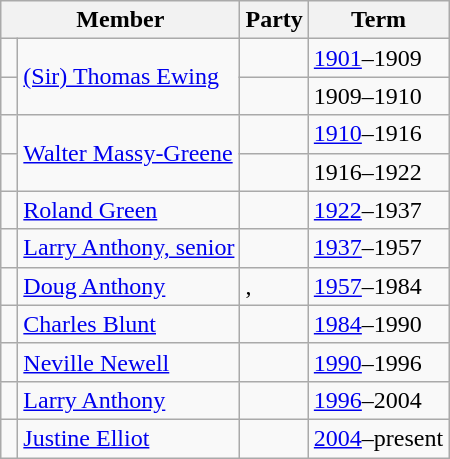<table class="wikitable">
<tr>
<th colspan="2">Member</th>
<th>Party</th>
<th>Term</th>
</tr>
<tr>
<td> </td>
<td rowspan="2"><a href='#'>(Sir) Thomas Ewing</a></td>
<td></td>
<td><a href='#'>1901</a>–1909</td>
</tr>
<tr>
<td> </td>
<td></td>
<td>1909–1910</td>
</tr>
<tr>
<td> </td>
<td rowspan="2"><a href='#'>Walter Massy-Greene</a></td>
<td></td>
<td><a href='#'>1910</a>–1916</td>
</tr>
<tr>
<td> </td>
<td></td>
<td>1916–1922</td>
</tr>
<tr>
<td> </td>
<td><a href='#'>Roland Green</a></td>
<td></td>
<td><a href='#'>1922</a>–1937</td>
</tr>
<tr>
<td> </td>
<td><a href='#'>Larry Anthony, senior</a></td>
<td></td>
<td><a href='#'>1937</a>–1957</td>
</tr>
<tr>
<td> </td>
<td><a href='#'>Doug Anthony</a></td>
<td>, </td>
<td><a href='#'>1957</a>–1984</td>
</tr>
<tr>
<td> </td>
<td><a href='#'>Charles Blunt</a></td>
<td></td>
<td><a href='#'>1984</a>–1990</td>
</tr>
<tr>
<td> </td>
<td><a href='#'>Neville Newell</a></td>
<td></td>
<td><a href='#'>1990</a>–1996</td>
</tr>
<tr>
<td> </td>
<td><a href='#'>Larry Anthony</a></td>
<td></td>
<td><a href='#'>1996</a>–2004</td>
</tr>
<tr>
<td> </td>
<td><a href='#'>Justine Elliot</a></td>
<td></td>
<td><a href='#'>2004</a>–present</td>
</tr>
</table>
